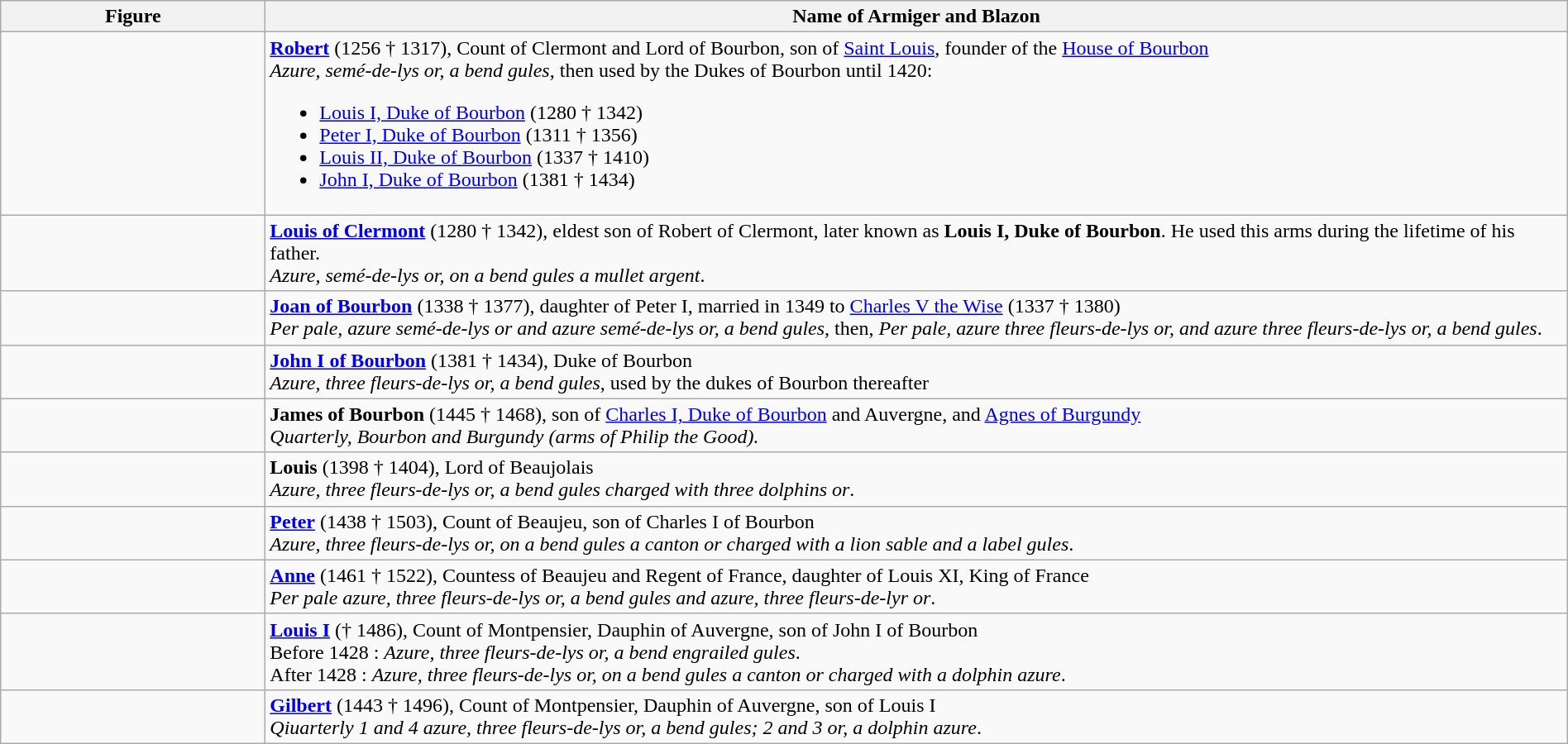<table class=wikitable width="100%">
<tr valign=top align=center>
<th width="206">Figure</th>
<th>Name of Armiger and Blazon</th>
</tr>
<tr valign=top>
<td align=center></td>
<td><strong><a href='#'>Robert</a></strong> (1256 † 1317), Count of Clermont and Lord of Bourbon, son of <a href='#'>Saint Louis</a>, founder of the <a href='#'>House of Bourbon</a><br><em>Azure, semé-de-lys or, a bend gules</em>, then used by the Dukes of Bourbon until 1420:<ul><li><a href='#'>Louis I, Duke of Bourbon</a> (1280 † 1342)</li><li><a href='#'>Peter I, Duke of Bourbon</a> (1311 † 1356)</li><li><a href='#'>Louis II, Duke of Bourbon</a> (1337 † 1410)</li><li><a href='#'>John I, Duke of Bourbon</a> (1381 † 1434)</li></ul></td>
</tr>
<tr valign=top>
<td align=center></td>
<td><strong><a href='#'>Louis of Clermont</a></strong> (1280 † 1342), eldest son of Robert of Clermont, later known as <strong>Louis I, Duke of Bourbon</strong>. He used this arms during the lifetime of his father.<br><em>Azure, semé-de-lys or, on a bend gules a mullet argent</em>.</td>
</tr>
<tr valign=top>
<td align=center> </td>
<td><strong><a href='#'>Joan of Bourbon</a></strong> (1338 † 1377), daughter of Peter I, married in 1349 to <a href='#'>Charles V the Wise</a> (1337 † 1380)<br><em>Per pale, azure semé-de-lys or and azure semé-de-lys or, a bend gules</em>, then, <em>Per pale, azure three fleurs-de-lys or, and azure three fleurs-de-lys or, a bend gules</em>.</td>
</tr>
<tr valign=top>
<td align=center> </td>
<td><strong><a href='#'>John I of Bourbon</a> </strong>(1381 † 1434), Duke of Bourbon<br><em>Azure, three fleurs-de-lys or, a bend gules</em>, used by the dukes of Bourbon thereafter</td>
</tr>
<tr valign=top>
<td align=center></td>
<td><strong>James of Bourbon</strong> (1445 † 1468), son of <a href='#'>Charles I, Duke of Bourbon</a> and Auvergne, and <a href='#'>Agnes of Burgundy</a><br><em>Quarterly, Bourbon and Burgundy (arms of Philip the Good).</em></td>
</tr>
<tr valign=top>
<td align=center></td>
<td><strong>Louis</strong> (1398 † 1404), Lord of Beaujolais<br><em>Azure, three fleurs-de-lys or, a bend gules charged with three dolphins or</em>.</td>
</tr>
<tr valign=top>
<td align=center></td>
<td><strong><a href='#'>Peter</a></strong> (1438 † 1503), Count of Beaujeu, son of Charles I of Bourbon<br><em>Azure, three fleurs-de-lys or, on a bend gules a canton or charged with a lion sable and a label gules</em>.</td>
</tr>
<tr valign=top>
<td align=center></td>
<td><strong><a href='#'>Anne</a></strong> (1461 † 1522), Countess of Beaujeu and Regent of France, daughter of Louis XI, King of France<br><em>Per pale azure, three fleurs-de-lys or, a bend gules and azure, three fleurs-de-lyr or</em>.</td>
</tr>
<tr valign=top>
<td align=center> </td>
<td><strong><a href='#'>Louis I</a> </strong>(† 1486), Count of Montpensier, Dauphin of Auvergne, son of John I of Bourbon<br>Before 1428 : <em>Azure, three fleurs-de-lys or, a bend engrailed gules</em>.<br>After 1428 : <em>Azure, three fleurs-de-lys or, on a bend gules a canton or charged with a dolphin azure</em>.</td>
</tr>
<tr valign=top>
<td align=center></td>
<td><strong><a href='#'>Gilbert</a> </strong>(1443 † 1496), Count of Montpensier, Dauphin of Auvergne, son of Louis I<br><em>Qiuarterly 1 and 4 azure, three fleurs-de-lys or, a bend gules; 2 and 3 or, a dolphin azure</em>.</td>
</tr>
</table>
